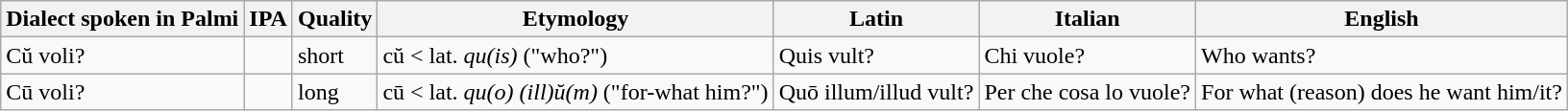<table class="wikitable">
<tr>
<th>Dialect spoken in Palmi</th>
<th>IPA</th>
<th>Quality</th>
<th>Etymology</th>
<th>Latin</th>
<th>Italian</th>
<th>English</th>
</tr>
<tr>
<td>Cŭ voli?</td>
<td></td>
<td>short</td>
<td>cŭ < lat. <em>qu(is)</em> ("who?")</td>
<td>Quis vult?</td>
<td>Chi vuole?</td>
<td>Who wants?</td>
</tr>
<tr>
<td>Cū voli?</td>
<td></td>
<td>long</td>
<td>cū < lat. <em>qu(o) (ill)ŭ(m)</em> ("for-what him?")</td>
<td>Quō illum/illud vult?</td>
<td>Per che cosa lo vuole?</td>
<td>For what (reason) does he want him/it?</td>
</tr>
</table>
